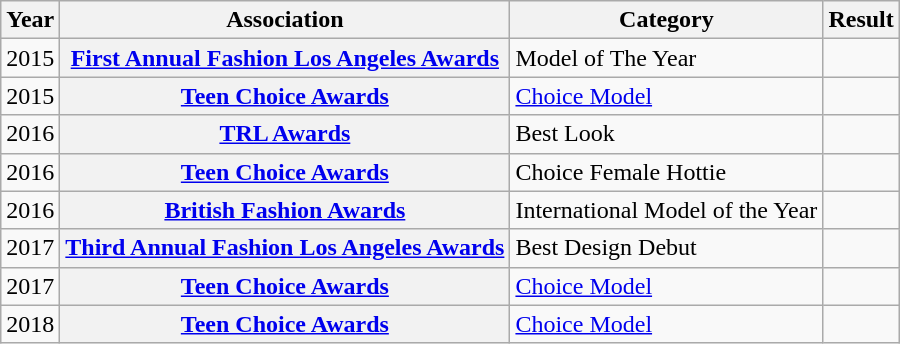<table class="wikitable">
<tr>
<th scope="col">Year</th>
<th scope="col">Association</th>
<th scope="col">Category</th>
<th scope="col">Result</th>
</tr>
<tr>
<td>2015</td>
<th scope="row"><a href='#'>First Annual Fashion Los Angeles Awards</a></th>
<td>Model of The Year</td>
<td></td>
</tr>
<tr>
<td>2015</td>
<th scope="row"><a href='#'>Teen Choice Awards</a></th>
<td><a href='#'>Choice Model</a></td>
<td></td>
</tr>
<tr>
<td>2016</td>
<th scope="row"><a href='#'>TRL Awards</a></th>
<td>Best Look</td>
<td></td>
</tr>
<tr>
<td>2016</td>
<th scope="row"><a href='#'>Teen Choice Awards</a></th>
<td>Choice Female Hottie</td>
<td></td>
</tr>
<tr>
<td>2016</td>
<th scope="row"><a href='#'>British Fashion Awards</a></th>
<td>International Model of the Year</td>
<td></td>
</tr>
<tr>
<td>2017</td>
<th scope="row"><a href='#'>Third Annual Fashion Los Angeles Awards</a></th>
<td>Best Design Debut</td>
<td></td>
</tr>
<tr>
<td>2017</td>
<th scope="row"><a href='#'>Teen Choice Awards</a></th>
<td><a href='#'>Choice Model</a></td>
<td></td>
</tr>
<tr>
<td>2018</td>
<th scope="row"><a href='#'>Teen Choice Awards</a></th>
<td><a href='#'>Choice Model</a></td>
<td></td>
</tr>
</table>
